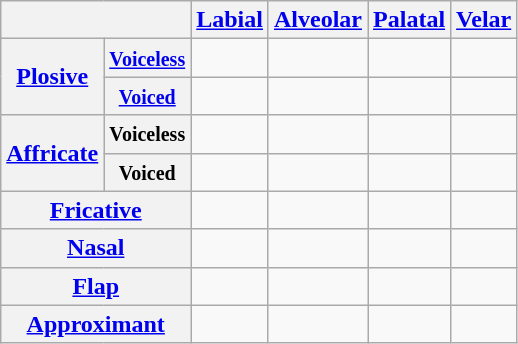<table class="wikitable">
<tr>
<th colspan="2"></th>
<th><a href='#'>Labial</a></th>
<th><a href='#'>Alveolar</a></th>
<th><a href='#'>Palatal</a></th>
<th><a href='#'>Velar</a></th>
</tr>
<tr align="center">
<th rowspan="2"><a href='#'>Plosive</a></th>
<th><small><a href='#'>Voiceless</a></small></th>
<td></td>
<td></td>
<td></td>
<td></td>
</tr>
<tr align="center">
<th><small><a href='#'>Voiced</a></small></th>
<td></td>
<td></td>
<td></td>
<td></td>
</tr>
<tr align="center">
<th rowspan="2"><a href='#'>Affricate</a></th>
<th><small>Voiceless</small></th>
<td></td>
<td></td>
<td></td>
<td></td>
</tr>
<tr align="center">
<th><small>Voiced</small></th>
<td></td>
<td></td>
<td></td>
<td></td>
</tr>
<tr align="center">
<th colspan="2"><a href='#'>Fricative</a></th>
<td></td>
<td></td>
<td></td>
<td></td>
</tr>
<tr align="center">
<th colspan="2"><a href='#'>Nasal</a></th>
<td></td>
<td></td>
<td></td>
<td></td>
</tr>
<tr align="center">
<th colspan="2"><a href='#'>Flap</a></th>
<td></td>
<td></td>
<td></td>
<td></td>
</tr>
<tr align="center">
<th colspan="2"><a href='#'>Approximant</a></th>
<td></td>
<td></td>
<td></td>
<td></td>
</tr>
</table>
